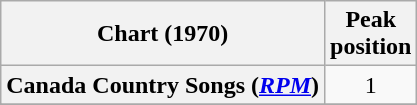<table class="wikitable sortable plainrowheaders" style="text-align:center">
<tr>
<th scope="col">Chart (1970)</th>
<th scope="col">Peak<br> position</th>
</tr>
<tr>
<th scope="row">Canada Country Songs (<em><a href='#'>RPM</a></em>)</th>
<td>1</td>
</tr>
<tr>
</tr>
<tr>
</tr>
<tr>
</tr>
</table>
